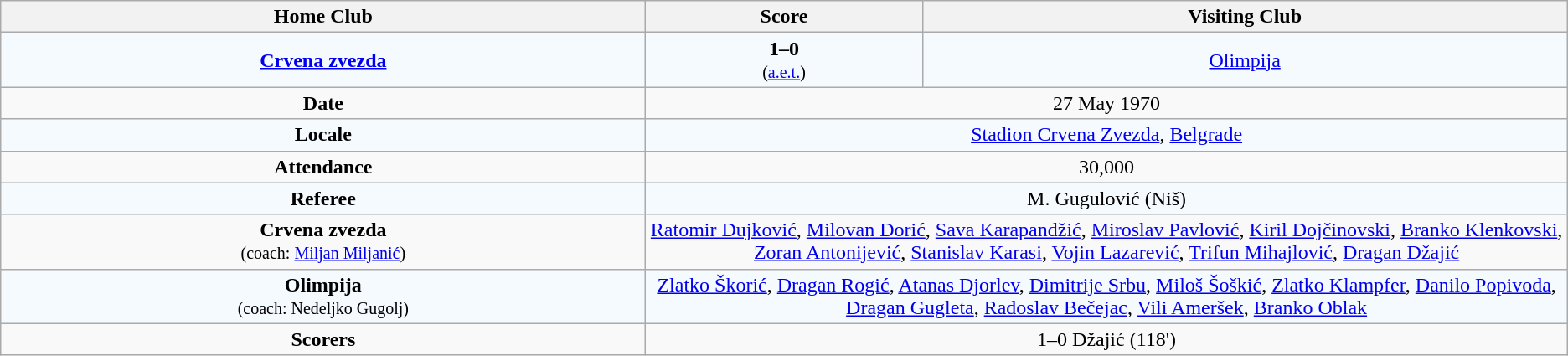<table class="wikitable" style="text-align: center;">
<tr>
<th width=35%>Home Club</th>
<th width=15%>Score</th>
<th width=35%>Visiting Club</th>
</tr>
<tr bgcolor=#F5FAFF>
<td><strong><a href='#'>Crvena zvezda</a></strong><br><small></small></td>
<td><strong>1–0</strong><br><small>(<a href='#'>a.e.t.</a>)</small></td>
<td><a href='#'>Olimpija</a><br><small></small></td>
</tr>
<tr>
<td><strong>Date</strong></td>
<td colspan="2">27 May 1970</td>
</tr>
<tr bgcolor=#F5FAFF>
<td><strong>Locale</strong></td>
<td colspan="2"><a href='#'>Stadion Crvena Zvezda</a>, <a href='#'>Belgrade</a></td>
</tr>
<tr>
<td><strong>Attendance</strong></td>
<td colspan="2">30,000</td>
</tr>
<tr bgcolor=#F5FAFF>
<td><strong>Referee</strong></td>
<td colspan="2">M. Gugulović (Niš)</td>
</tr>
<tr>
<td><strong>Crvena zvezda</strong><br><small>(coach: <a href='#'>Miljan Miljanić</a>)</small></td>
<td colspan="2"><a href='#'>Ratomir Dujković</a>, <a href='#'>Milovan Đorić</a>, <a href='#'>Sava Karapandžić</a>, <a href='#'>Miroslav Pavlović</a>, <a href='#'>Kiril Dojčinovski</a>, <a href='#'>Branko Klenkovski</a>, <a href='#'>Zoran Antonijević</a>, <a href='#'>Stanislav Karasi</a>, <a href='#'>Vojin Lazarević</a>, <a href='#'>Trifun Mihajlović</a>, <a href='#'>Dragan Džajić</a></td>
</tr>
<tr bgcolor=#F5FAFF>
<td><strong>Olimpija</strong><br><small>(coach: Nedeljko Gugolj)</small></td>
<td colspan="2"><a href='#'>Zlatko Škorić</a>, <a href='#'>Dragan Rogić</a>, <a href='#'>Atanas Djorlev</a>, <a href='#'>Dimitrije Srbu</a>, <a href='#'>Miloš Šoškić</a>, <a href='#'>Zlatko Klampfer</a>, <a href='#'>Danilo Popivoda</a>, <a href='#'>Dragan Gugleta</a>, <a href='#'>Radoslav Bečejac</a>, <a href='#'>Vili Ameršek</a>, <a href='#'>Branko Oblak</a></td>
</tr>
<tr>
<td><strong>Scorers</strong></td>
<td colspan="2">1–0 Džajić (118')</td>
</tr>
</table>
